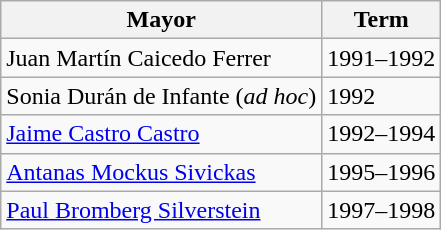<table class="wikitable">
<tr>
<th>Mayor</th>
<th>Term</th>
</tr>
<tr>
<td>Juan Martín Caicedo Ferrer</td>
<td>1991–1992</td>
</tr>
<tr>
<td>Sonia Durán de Infante (<em>ad hoc</em>)</td>
<td>1992</td>
</tr>
<tr>
<td><a href='#'>Jaime Castro Castro</a></td>
<td>1992–1994</td>
</tr>
<tr>
<td><a href='#'>Antanas Mockus Sivickas</a></td>
<td>1995–1996</td>
</tr>
<tr>
<td><a href='#'>Paul Bromberg Silverstein</a></td>
<td>1997–1998</td>
</tr>
</table>
